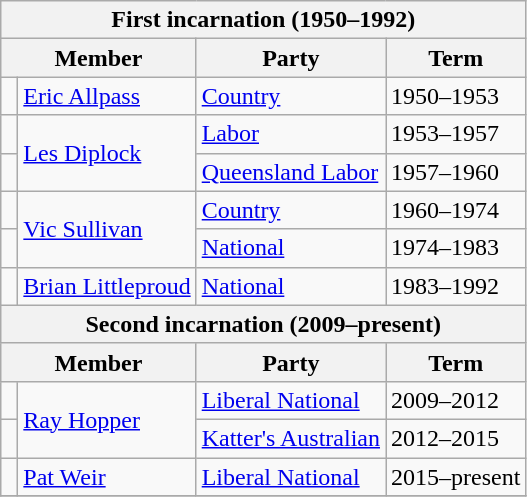<table class="wikitable">
<tr>
<th colspan="4">First incarnation (1950–1992)</th>
</tr>
<tr>
<th colspan="2">Member</th>
<th>Party</th>
<th>Term</th>
</tr>
<tr>
<td> </td>
<td><a href='#'>Eric Allpass</a></td>
<td><a href='#'>Country</a></td>
<td>1950–1953</td>
</tr>
<tr>
<td> </td>
<td rowspan="2"><a href='#'>Les Diplock</a></td>
<td><a href='#'>Labor</a></td>
<td>1953–1957</td>
</tr>
<tr>
<td> </td>
<td><a href='#'>Queensland Labor</a></td>
<td>1957–1960</td>
</tr>
<tr>
<td> </td>
<td rowspan="2"><a href='#'>Vic Sullivan</a></td>
<td><a href='#'>Country</a></td>
<td>1960–1974</td>
</tr>
<tr>
<td> </td>
<td><a href='#'>National</a></td>
<td>1974–1983</td>
</tr>
<tr>
<td> </td>
<td><a href='#'>Brian Littleproud</a></td>
<td><a href='#'>National</a></td>
<td>1983–1992</td>
</tr>
<tr>
<th colspan="4">Second incarnation (2009–present)</th>
</tr>
<tr>
<th colspan="2">Member</th>
<th>Party</th>
<th>Term</th>
</tr>
<tr>
<td> </td>
<td rowspan="2"><a href='#'>Ray Hopper</a></td>
<td><a href='#'>Liberal National</a></td>
<td>2009–2012</td>
</tr>
<tr>
<td> </td>
<td><a href='#'>Katter's Australian</a></td>
<td>2012–2015</td>
</tr>
<tr>
<td> </td>
<td><a href='#'>Pat Weir</a></td>
<td><a href='#'>Liberal National</a></td>
<td>2015–present</td>
</tr>
<tr>
</tr>
</table>
